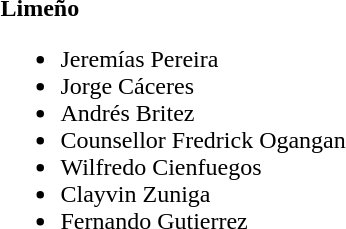<table>
<tr>
<td><strong>Limeño</strong><br><ul><li> Jeremías Pereira  </li><li> Jorge Cáceres</li><li> Andrés Britez </li><li> Counsellor Fredrick Ogangan</li><li> Wilfredo Cienfuegos   </li><li> Clayvin Zuniga</li><li> Fernando Gutierrez</li></ul></td>
</tr>
</table>
